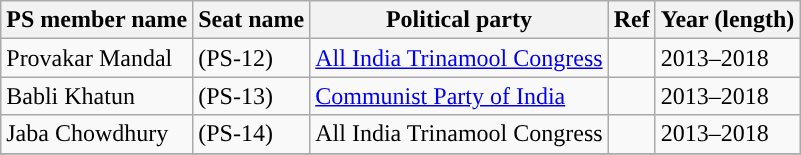<table class=wikitable>
<tr>
<th>PS member name</th>
<th>Seat name</th>
<th>Political party</th>
<th scope=col class=unsortable>Ref</th>
<th>Year (length)</th>
</tr>
<tr>
<td>Provakar Mandal</td>
<td>(PS-12)</td>
<td><a href='#'>All India Trinamool Congress</a></td>
<td width="4px"></td>
<td>2013–2018</td>
</tr>
<tr>
<td>Babli Khatun</td>
<td>(PS-13)</td>
<td><a href='#'>Communist Party of India</a></td>
<td width="4px"></td>
<td>2013–2018</td>
</tr>
<tr>
<td>Jaba Chowdhury</td>
<td>(PS-14)</td>
<td>All India Trinamool Congress</td>
<td width="4px"></td>
<td>2013–2018</td>
</tr>
<tr>
</tr>
</table>
